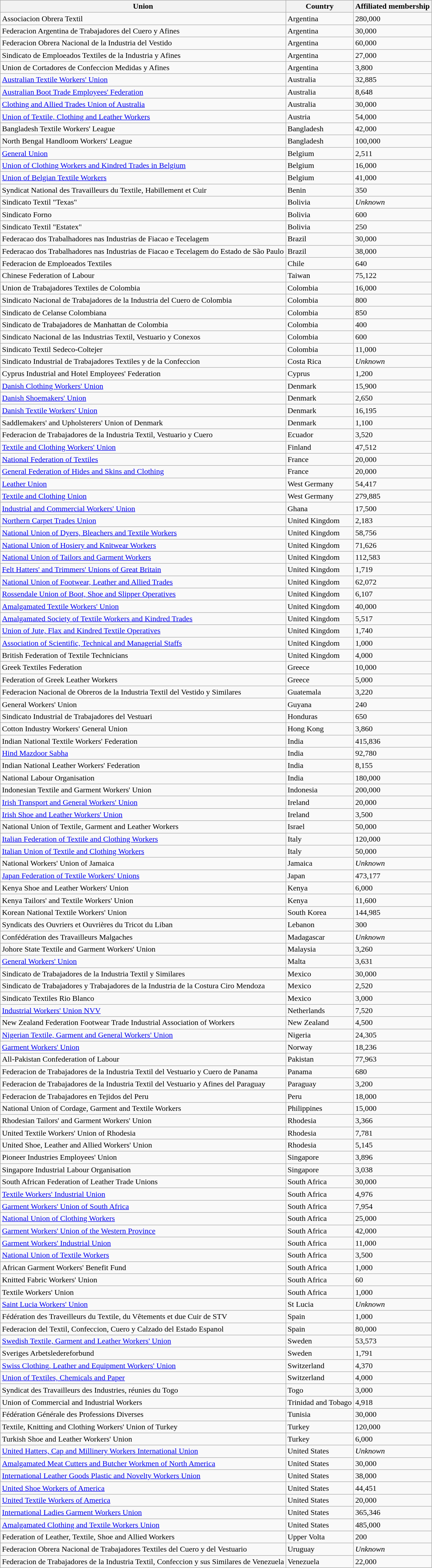<table class="wikitable sortable">
<tr>
<th>Union</th>
<th>Country</th>
<th>Affiliated membership</th>
</tr>
<tr>
<td>Associacion Obrera Textil</td>
<td>Argentina</td>
<td>280,000</td>
</tr>
<tr>
<td>Federacion Argentina de Trabajadores del Cuero y Afines</td>
<td>Argentina</td>
<td>30,000</td>
</tr>
<tr>
<td>Federacion Obrera Nacional de la Industria del Vestido</td>
<td>Argentina</td>
<td>60,000</td>
</tr>
<tr>
<td>Sindicato de Emploeados Textiles de la Industria y Afines</td>
<td>Argentina</td>
<td>27,000</td>
</tr>
<tr>
<td>Union de Cortadores de Confeccion Medidas y Afines</td>
<td>Argentina</td>
<td>3,800</td>
</tr>
<tr>
<td><a href='#'>Australian Textile Workers' Union</a></td>
<td>Australia</td>
<td>32,885</td>
</tr>
<tr>
<td><a href='#'>Australian Boot Trade Employees' Federation</a></td>
<td>Australia</td>
<td>8,648</td>
</tr>
<tr>
<td><a href='#'>Clothing and Allied Trades Union of Australia</a></td>
<td>Australia</td>
<td>30,000</td>
</tr>
<tr>
<td><a href='#'>Union of Textile, Clothing and Leather Workers</a></td>
<td>Austria</td>
<td>54,000</td>
</tr>
<tr>
<td>Bangladesh Textile Workers' League</td>
<td>Bangladesh</td>
<td>42,000</td>
</tr>
<tr>
<td>North Bengal Handloom Workers' League</td>
<td>Bangladesh</td>
<td>100,000</td>
</tr>
<tr>
<td><a href='#'>General Union</a></td>
<td>Belgium</td>
<td>2,511</td>
</tr>
<tr>
<td><a href='#'>Union of Clothing Workers and Kindred Trades in Belgium</a></td>
<td>Belgium</td>
<td>16,000</td>
</tr>
<tr>
<td><a href='#'>Union of Belgian Textile Workers</a></td>
<td>Belgium</td>
<td>41,000</td>
</tr>
<tr>
<td>Syndicat National des Travailleurs du Textile, Habillement et Cuir</td>
<td>Benin</td>
<td>350</td>
</tr>
<tr>
<td>Sindicato Textil "Texas"</td>
<td>Bolivia</td>
<td><em>Unknown</em></td>
</tr>
<tr>
<td>Sindicato Forno</td>
<td>Bolivia</td>
<td>600</td>
</tr>
<tr>
<td>Sindicato Textil "Estatex"</td>
<td>Bolivia</td>
<td>250</td>
</tr>
<tr>
<td>Federacao dos Trabalhadores nas Industrias de Fiacao e Tecelagem</td>
<td>Brazil</td>
<td>30,000</td>
</tr>
<tr>
<td>Federacao dos Trabalhadores nas Industrias de Fiacao e Tecelagem do Estado de São Paulo</td>
<td>Brazil</td>
<td>38,000</td>
</tr>
<tr>
<td>Federacion de Emploeados Textiles</td>
<td>Chile</td>
<td>640</td>
</tr>
<tr>
<td>Chinese Federation of Labour</td>
<td>Taiwan</td>
<td>75,122</td>
</tr>
<tr>
<td>Union de Trabajadores Textiles de Colombia</td>
<td>Colombia</td>
<td>16,000</td>
</tr>
<tr>
<td>Sindicato Nacional de Trabajadores de la Industria del Cuero de Colombia</td>
<td>Colombia</td>
<td>800</td>
</tr>
<tr>
<td>Sindicato de Celanse Colombiana</td>
<td>Colombia</td>
<td>850</td>
</tr>
<tr>
<td>Sindicato de Trabajadores de Manhattan de Colombia</td>
<td>Colombia</td>
<td>400</td>
</tr>
<tr>
<td>Sindicato Nacional de las Industrias Textil, Vestuario y Conexos</td>
<td>Colombia</td>
<td>600</td>
</tr>
<tr>
<td>Sindicato Textil Sedeco-Coltejer</td>
<td>Colombia</td>
<td>11,000</td>
</tr>
<tr>
<td>Sindicato Industrial de Trabajadores Textiles y de la Confeccion</td>
<td>Costa Rica</td>
<td><em>Unknown</em></td>
</tr>
<tr>
<td>Cyprus Industrial and Hotel Employees' Federation</td>
<td>Cyprus</td>
<td>1,200</td>
</tr>
<tr>
<td><a href='#'>Danish Clothing Workers' Union</a></td>
<td>Denmark</td>
<td>15,900</td>
</tr>
<tr>
<td><a href='#'>Danish Shoemakers' Union</a></td>
<td>Denmark</td>
<td>2,650</td>
</tr>
<tr>
<td><a href='#'>Danish Textile Workers' Union</a></td>
<td>Denmark</td>
<td>16,195</td>
</tr>
<tr>
<td>Saddlemakers' and Upholsterers' Union of Denmark</td>
<td>Denmark</td>
<td>1,100</td>
</tr>
<tr>
<td>Federacion de Trabajadores de la Industria Textil, Vestuario y Cuero</td>
<td>Ecuador</td>
<td>3,520</td>
</tr>
<tr>
<td><a href='#'>Textile and Clothing Workers' Union</a></td>
<td>Finland</td>
<td>47,512</td>
</tr>
<tr>
<td><a href='#'>National Federation of Textiles</a></td>
<td>France</td>
<td>20,000</td>
</tr>
<tr>
<td><a href='#'>General Federation of Hides and Skins and Clothing</a></td>
<td>France</td>
<td>20,000</td>
</tr>
<tr>
<td><a href='#'>Leather Union</a></td>
<td>West Germany</td>
<td>54,417</td>
</tr>
<tr>
<td><a href='#'>Textile and Clothing Union</a></td>
<td>West Germany</td>
<td>279,885</td>
</tr>
<tr>
<td><a href='#'>Industrial and Commercial Workers' Union</a></td>
<td>Ghana</td>
<td>17,500</td>
</tr>
<tr>
<td><a href='#'>Northern Carpet Trades Union</a></td>
<td>United Kingdom</td>
<td>2,183</td>
</tr>
<tr>
<td><a href='#'>National Union of Dyers, Bleachers and Textile Workers</a></td>
<td>United Kingdom</td>
<td>58,756</td>
</tr>
<tr>
<td><a href='#'>National Union of Hosiery and Knitwear Workers</a></td>
<td>United Kingdom</td>
<td>71,626</td>
</tr>
<tr>
<td><a href='#'>National Union of Tailors and Garment Workers</a></td>
<td>United Kingdom</td>
<td>112,583</td>
</tr>
<tr>
<td><a href='#'>Felt Hatters' and Trimmers' Unions of Great Britain</a></td>
<td>United Kingdom</td>
<td>1,719</td>
</tr>
<tr>
<td><a href='#'>National Union of Footwear, Leather and Allied Trades</a></td>
<td>United Kingdom</td>
<td>62,072</td>
</tr>
<tr>
<td><a href='#'>Rossendale Union of Boot, Shoe and Slipper Operatives</a></td>
<td>United Kingdom</td>
<td>6,107</td>
</tr>
<tr>
<td><a href='#'>Amalgamated Textile Workers' Union</a></td>
<td>United Kingdom</td>
<td>40,000</td>
</tr>
<tr>
<td><a href='#'>Amalgamated Society of Textile Workers and Kindred Trades</a></td>
<td>United Kingdom</td>
<td>5,517</td>
</tr>
<tr>
<td><a href='#'>Union of Jute, Flax and Kindred Textile Operatives</a></td>
<td>United Kingdom</td>
<td>1,740</td>
</tr>
<tr>
<td><a href='#'>Association of Scientific, Technical and Managerial Staffs</a></td>
<td>United Kingdom</td>
<td>1,000</td>
</tr>
<tr>
<td>British Federation of Textile Technicians</td>
<td>United Kingdom</td>
<td>4,000</td>
</tr>
<tr>
<td>Greek Textiles Federation</td>
<td>Greece</td>
<td>10,000</td>
</tr>
<tr>
<td>Federation of Greek Leather Workers</td>
<td>Greece</td>
<td>5,000</td>
</tr>
<tr>
<td>Federacion Nacional de Obreros de la Industria Textil del Vestido y Similares</td>
<td>Guatemala</td>
<td>3,220</td>
</tr>
<tr>
<td>General Workers' Union</td>
<td>Guyana</td>
<td>240</td>
</tr>
<tr>
<td>Sindicato Industrial de Trabajadores del Vestuari</td>
<td>Honduras</td>
<td>650</td>
</tr>
<tr>
<td>Cotton Industry Workers' General Union</td>
<td>Hong Kong</td>
<td>3,860</td>
</tr>
<tr>
<td>Indian National Textile Workers' Federation</td>
<td>India</td>
<td>415,836</td>
</tr>
<tr>
<td><a href='#'>Hind Mazdoor Sabha</a></td>
<td>India</td>
<td>92,780</td>
</tr>
<tr>
<td>Indian National Leather Workers' Federation</td>
<td>India</td>
<td>8,155</td>
</tr>
<tr>
<td>National Labour Organisation</td>
<td>India</td>
<td>180,000</td>
</tr>
<tr>
<td>Indonesian Textile and Garment Workers' Union</td>
<td>Indonesia</td>
<td>200,000</td>
</tr>
<tr>
<td><a href='#'>Irish Transport and General Workers' Union</a></td>
<td>Ireland</td>
<td>20,000</td>
</tr>
<tr>
<td><a href='#'>Irish Shoe and Leather Workers' Union</a></td>
<td>Ireland</td>
<td>3,500</td>
</tr>
<tr>
<td>National Union of Textile, Garment and Leather Workers</td>
<td>Israel</td>
<td>50,000</td>
</tr>
<tr>
<td><a href='#'>Italian Federation of Textile and Clothing Workers</a></td>
<td>Italy</td>
<td>120,000</td>
</tr>
<tr>
<td><a href='#'>Italian Union of Textile and Clothing Workers</a></td>
<td>Italy</td>
<td>50,000</td>
</tr>
<tr>
<td>National Workers' Union of Jamaica</td>
<td>Jamaica</td>
<td><em>Unknown</em></td>
</tr>
<tr>
<td><a href='#'>Japan Federation of Textile Workers' Unions</a></td>
<td>Japan</td>
<td>473,177</td>
</tr>
<tr>
<td>Kenya Shoe and Leather Workers' Union</td>
<td>Kenya</td>
<td>6,000</td>
</tr>
<tr>
<td>Kenya Tailors' and Textile Workers' Union</td>
<td>Kenya</td>
<td>11,600</td>
</tr>
<tr>
<td>Korean National Textile Workers' Union</td>
<td>South Korea</td>
<td>144,985</td>
</tr>
<tr>
<td>Syndicats des Ouvriers et Ouvrières du Tricot du Liban</td>
<td>Lebanon</td>
<td>300</td>
</tr>
<tr>
<td>Confédération des Travailleurs Malgaches</td>
<td>Madagascar</td>
<td><em>Unknown</em></td>
</tr>
<tr>
<td>Johore State Textile and Garment Workers' Union</td>
<td>Malaysia</td>
<td>3,260</td>
</tr>
<tr>
<td><a href='#'>General Workers' Union</a></td>
<td>Malta</td>
<td>3,631</td>
</tr>
<tr>
<td>Sindicato de Trabajadores de la Industria Textil y Similares</td>
<td>Mexico</td>
<td>30,000</td>
</tr>
<tr>
<td>Sindicato de Trabajadores y Trabajadores de la Industria de la Costura Ciro Mendoza</td>
<td>Mexico</td>
<td>2,520</td>
</tr>
<tr>
<td>Sindicato Textiles Rio Blanco</td>
<td>Mexico</td>
<td>3,000</td>
</tr>
<tr>
<td><a href='#'>Industrial Workers' Union NVV</a></td>
<td>Netherlands</td>
<td>7,520</td>
</tr>
<tr>
<td>New Zealand Federation Footwear Trade Industrial Association of Workers</td>
<td>New Zealand</td>
<td>4,500</td>
</tr>
<tr>
<td><a href='#'>Nigerian Textile, Garment and General Workers' Union</a></td>
<td>Nigeria</td>
<td>24,305</td>
</tr>
<tr>
<td><a href='#'>Garment Workers' Union</a></td>
<td>Norway</td>
<td>18,236</td>
</tr>
<tr>
<td>All-Pakistan Confederation of Labour</td>
<td>Pakistan</td>
<td>77,963</td>
</tr>
<tr>
<td>Federacion de Trabajadores de la Industria Textil del Vestuario y Cuero de Panama</td>
<td>Panama</td>
<td>680</td>
</tr>
<tr>
<td>Federacion de Trabajadores de la Industria Textil del Vestuario y Afines del Paraguay</td>
<td>Paraguay</td>
<td>3,200</td>
</tr>
<tr>
<td>Federacion de Trabajadores en Tejidos del Peru</td>
<td>Peru</td>
<td>18,000</td>
</tr>
<tr>
<td>National Union of Cordage, Garment and Textile Workers</td>
<td>Philippines</td>
<td>15,000</td>
</tr>
<tr>
<td>Rhodesian Tailors' and Garment Workers' Union</td>
<td>Rhodesia</td>
<td>3,366</td>
</tr>
<tr>
<td>United Textile Workers' Union of Rhodesia</td>
<td>Rhodesia</td>
<td>7,781</td>
</tr>
<tr>
<td>United Shoe, Leather and Allied Workers' Union</td>
<td>Rhodesia</td>
<td>5,145</td>
</tr>
<tr>
<td>Pioneer Industries Employees' Union</td>
<td>Singapore</td>
<td>3,896</td>
</tr>
<tr>
<td>Singapore Industrial Labour Organisation</td>
<td>Singapore</td>
<td>3,038</td>
</tr>
<tr>
<td>South African Federation of Leather Trade Unions</td>
<td>South Africa</td>
<td>30,000</td>
</tr>
<tr>
<td><a href='#'>Textile Workers' Industrial Union</a></td>
<td>South Africa</td>
<td>4,976</td>
</tr>
<tr>
<td><a href='#'>Garment Workers' Union of South Africa</a></td>
<td>South Africa</td>
<td>7,954</td>
</tr>
<tr>
<td><a href='#'>National Union of Clothing Workers</a></td>
<td>South Africa</td>
<td>25,000</td>
</tr>
<tr>
<td><a href='#'>Garment Workers' Union of the Western Province</a></td>
<td>South Africa</td>
<td>42,000</td>
</tr>
<tr>
<td><a href='#'>Garment Workers' Industrial Union</a></td>
<td>South Africa</td>
<td>11,000</td>
</tr>
<tr>
<td><a href='#'>National Union of Textile Workers</a></td>
<td>South Africa</td>
<td>3,500</td>
</tr>
<tr>
<td>African Garment Workers' Benefit Fund</td>
<td>South Africa</td>
<td>1,000</td>
</tr>
<tr>
<td>Knitted Fabric Workers' Union</td>
<td>South Africa</td>
<td>60</td>
</tr>
<tr>
<td>Textile Workers' Union</td>
<td>South Africa</td>
<td>1,000</td>
</tr>
<tr>
<td><a href='#'>Saint Lucia Workers' Union</a></td>
<td>St Lucia</td>
<td><em>Unknown</em></td>
</tr>
<tr>
<td>Fédération des Traveilleurs du Textile, du Vêtements et due Cuir de STV</td>
<td>Spain</td>
<td>1,000</td>
</tr>
<tr>
<td>Federacion del Textil, Confeccion, Cuero y Calzado del Estado Espanol</td>
<td>Spain</td>
<td>80,000</td>
</tr>
<tr>
<td><a href='#'>Swedish Textile, Garment and Leather Workers' Union</a></td>
<td>Sweden</td>
<td>53,573</td>
</tr>
<tr>
<td>Sveriges Arbetsledereforbund</td>
<td>Sweden</td>
<td>1,791</td>
</tr>
<tr>
<td><a href='#'>Swiss Clothing, Leather and Equipment Workers' Union</a></td>
<td>Switzerland</td>
<td>4,370</td>
</tr>
<tr>
<td><a href='#'>Union of Textiles, Chemicals and Paper</a></td>
<td>Switzerland</td>
<td>4,000</td>
</tr>
<tr>
<td>Syndicat des Travailleurs des Industries, réunies du Togo</td>
<td>Togo</td>
<td>3,000</td>
</tr>
<tr>
<td>Union of Commercial and Industrial Workers</td>
<td>Trinidad and Tobago</td>
<td>4,918</td>
</tr>
<tr>
<td>Fédération Générale des Professions Diverses</td>
<td>Tunisia</td>
<td>30,000</td>
</tr>
<tr>
<td>Textile, Knitting and Clothing Workers' Union of Turkey</td>
<td>Turkey</td>
<td>120,000</td>
</tr>
<tr>
<td>Turkish Shoe and Leather Workers' Union</td>
<td>Turkey</td>
<td>6,000</td>
</tr>
<tr>
<td><a href='#'>United Hatters, Cap and Millinery Workers International Union</a></td>
<td>United States</td>
<td><em>Unknown</em></td>
</tr>
<tr>
<td><a href='#'>Amalgamated Meat Cutters and Butcher Workmen of North America</a></td>
<td>United States</td>
<td>30,000</td>
</tr>
<tr>
<td><a href='#'>International Leather Goods Plastic and Novelty Workers Union</a></td>
<td>United States</td>
<td>38,000</td>
</tr>
<tr>
<td><a href='#'>United Shoe Workers of America</a></td>
<td>United States</td>
<td>44,451</td>
</tr>
<tr>
<td><a href='#'>United Textile Workers of America</a></td>
<td>United States</td>
<td>20,000</td>
</tr>
<tr>
<td><a href='#'>International Ladies Garment Workers Union</a></td>
<td>United States</td>
<td>365,346</td>
</tr>
<tr>
<td><a href='#'>Amalgamated Clothing and Textile Workers Union</a></td>
<td>United States</td>
<td>485,000</td>
</tr>
<tr>
<td>Federation of Leather, Textile, Shoe and Allied Workers</td>
<td>Upper Volta</td>
<td>200</td>
</tr>
<tr>
<td>Federacion Obrera Nacional de Trabajadores Textiles del Cuero y del Vestuario</td>
<td>Uruguay</td>
<td><em>Unknown</em></td>
</tr>
<tr>
<td>Federacion de Trabajadores de la Industria Textil, Confeccion y sus Similares de Venezuela</td>
<td>Venezuela</td>
<td>22,000</td>
</tr>
</table>
